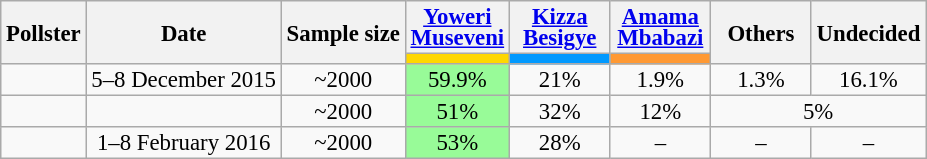<table class="wikitable" style="text-align:center;font-size:95%;line-height:14px;">
<tr>
<th rowspan=2>Pollster</th>
<th rowspan=2>Date</th>
<th rowspan=2>Sample size</th>
<th style="width:60px;"><a href='#'>Yoweri Museveni</a><br></th>
<th style="width:60px;"><a href='#'>Kizza Besigye</a><br></th>
<th style="width:60px;"><a href='#'>Amama Mbabazi</a><br></th>
<th rowspan="2" style="width:60px;">Others</th>
<th rowspan="2" style="width:60px;">Undecided</th>
</tr>
<tr>
<td style="background-color:#FFD700"></td>
<td style="background-color:#0099ff"></td>
<td style="background-color:#ff9933"></td>
</tr>
<tr>
<td align=left></td>
<td>5–8 December 2015</td>
<td>~2000</td>
<td bgcolor="#98FB98">59.9%</td>
<td>21%</td>
<td>1.9%</td>
<td>1.3%</td>
<td>16.1%</td>
</tr>
<tr>
<td align=left> </td>
<td></td>
<td>~2000</td>
<td bgcolor="#98FB98">51%</td>
<td>32%</td>
<td>12%</td>
<td colspan=2>5%</td>
</tr>
<tr>
<td align=left></td>
<td>1–8 February 2016</td>
<td>~2000</td>
<td bgcolor="#98FB98">53%</td>
<td>28%</td>
<td>–</td>
<td>–</td>
<td>–</td>
</tr>
</table>
